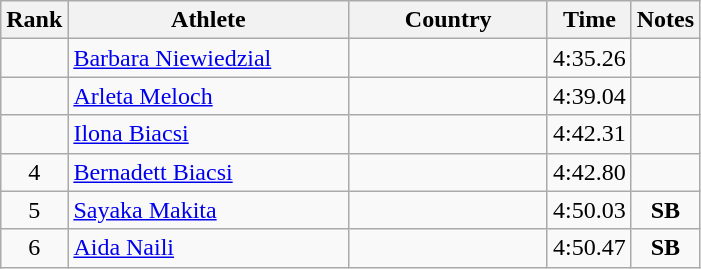<table class="wikitable sortable" style="text-align:center">
<tr>
<th>Rank</th>
<th style="width:180px">Athlete</th>
<th style="width:125px">Country</th>
<th>Time</th>
<th>Notes</th>
</tr>
<tr>
<td></td>
<td style="text-align:left;"><a href='#'>Barbara Niewiedzial</a></td>
<td style="text-align:left;"></td>
<td>4:35.26</td>
<td></td>
</tr>
<tr>
<td></td>
<td style="text-align:left;"><a href='#'>Arleta Meloch</a></td>
<td style="text-align:left;"></td>
<td>4:39.04</td>
<td></td>
</tr>
<tr>
<td></td>
<td style="text-align:left;"><a href='#'>Ilona Biacsi</a></td>
<td style="text-align:left;"></td>
<td>4:42.31</td>
<td></td>
</tr>
<tr>
<td>4</td>
<td style="text-align:left;"><a href='#'>Bernadett Biacsi</a></td>
<td style="text-align:left;"></td>
<td>4:42.80</td>
<td></td>
</tr>
<tr>
<td>5</td>
<td style="text-align:left;"><a href='#'>Sayaka Makita</a></td>
<td style="text-align:left;"></td>
<td>4:50.03</td>
<td><strong>SB</strong></td>
</tr>
<tr>
<td>6</td>
<td style="text-align:left;"><a href='#'>Aida Naili</a></td>
<td style="text-align:left;"></td>
<td>4:50.47</td>
<td><strong>SB</strong></td>
</tr>
</table>
